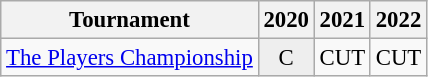<table class="wikitable" style="font-size:95%;text-align:center;">
<tr>
<th>Tournament</th>
<th>2020</th>
<th>2021</th>
<th>2022</th>
</tr>
<tr>
<td align=left><a href='#'>The Players Championship</a></td>
<td style="background:#eeeeee;">C</td>
<td>CUT</td>
<td>CUT</td>
</tr>
</table>
